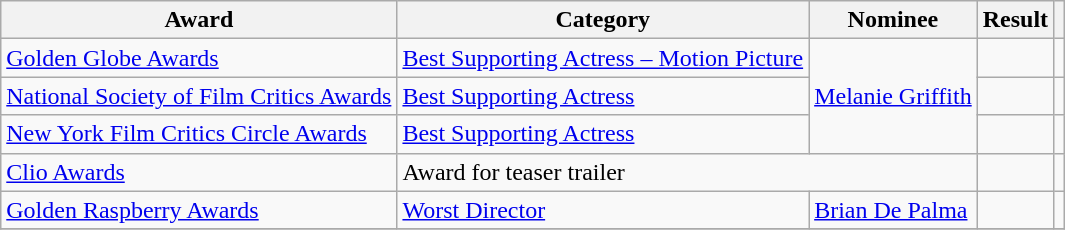<table class="wikitable">
<tr>
<th>Award</th>
<th>Category</th>
<th>Nominee</th>
<th>Result</th>
<th></th>
</tr>
<tr>
<td><a href='#'>Golden Globe Awards</a></td>
<td><a href='#'>Best Supporting Actress – Motion Picture</a></td>
<td rowspan=3><a href='#'>Melanie Griffith</a></td>
<td></td>
<td align="center"></td>
</tr>
<tr>
<td><a href='#'>National Society of Film Critics Awards</a></td>
<td><a href='#'>Best Supporting Actress</a></td>
<td></td>
<td align="center"></td>
</tr>
<tr>
<td><a href='#'>New York Film Critics Circle Awards</a></td>
<td><a href='#'>Best Supporting Actress</a></td>
<td></td>
<td align="center"></td>
</tr>
<tr>
<td><a href='#'>Clio Awards</a></td>
<td colspan="2">Award for teaser trailer</td>
<td></td>
<td align="center"></td>
</tr>
<tr>
<td><a href='#'>Golden Raspberry Awards</a></td>
<td><a href='#'>Worst Director</a></td>
<td><a href='#'>Brian De Palma</a></td>
<td></td>
<td align="center"></td>
</tr>
<tr>
</tr>
</table>
